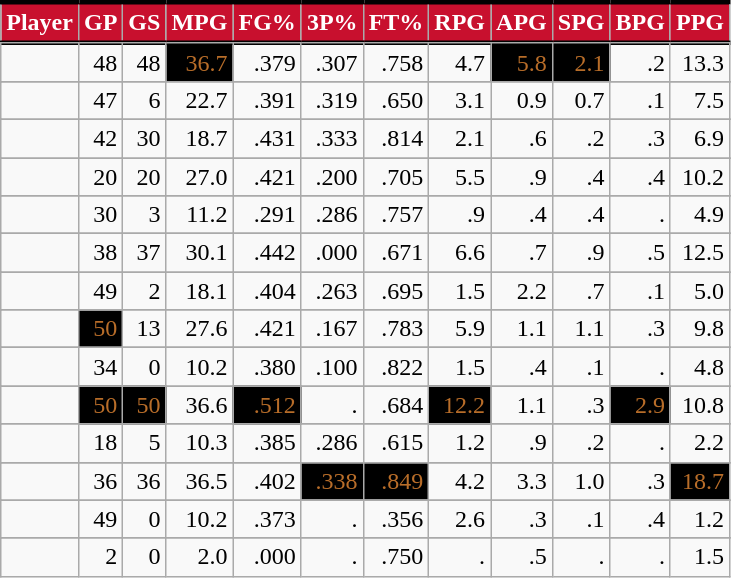<table class="wikitable sortable" style="text-align:right;">
<tr>
<th style="background:#C8102E; color:#FFFFFF; border-top:#010101 3px solid; border-bottom:#010101 3px solid;">Player</th>
<th style="background:#C8102E; color:#FFFFFF; border-top:#010101 3px solid; border-bottom:#010101 3px solid;">GP</th>
<th style="background:#C8102E; color:#FFFFFF; border-top:#010101 3px solid; border-bottom:#010101 3px solid;">GS</th>
<th style="background:#C8102E; color:#FFFFFF; border-top:#010101 3px solid; border-bottom:#010101 3px solid;">MPG</th>
<th style="background:#C8102E; color:#FFFFFF; border-top:#010101 3px solid; border-bottom:#010101 3px solid;">FG%</th>
<th style="background:#C8102E; color:#FFFFFF; border-top:#010101 3px solid; border-bottom:#010101 3px solid;">3P%</th>
<th style="background:#C8102E; color:#FFFFFF; border-top:#010101 3px solid; border-bottom:#010101 3px solid;">FT%</th>
<th style="background:#C8102E; color:#FFFFFF; border-top:#010101 3px solid; border-bottom:#010101 3px solid;">RPG</th>
<th style="background:#C8102E; color:#FFFFFF; border-top:#010101 3px solid; border-bottom:#010101 3px solid;">APG</th>
<th style="background:#C8102E; color:#FFFFFF; border-top:#010101 3px solid; border-bottom:#010101 3px solid;">SPG</th>
<th style="background:#C8102E; color:#FFFFFF; border-top:#010101 3px solid; border-bottom:#010101 3px solid;">BPG</th>
<th style="background:#C8102E; color:#FFFFFF; border-top:#010101 3px solid; border-bottom:#010101 3px solid;">PPG</th>
</tr>
<tr align="center" bgcolor="">
</tr>
<tr>
<td><strong></strong></td>
<td>48</td>
<td>48</td>
<td style="background:#000000;color:#B86D29;">36.7</td>
<td>.379</td>
<td>.307</td>
<td>.758</td>
<td>4.7</td>
<td style="background:#000000;color:#B86D29;">5.8</td>
<td style="background:#000000;color:#B86D29;">2.1</td>
<td>.2</td>
<td>13.3</td>
</tr>
<tr align="center" bgcolor="">
</tr>
<tr>
<td></td>
<td>47</td>
<td>6</td>
<td>22.7</td>
<td>.391</td>
<td>.319</td>
<td>.650</td>
<td>3.1</td>
<td>0.9</td>
<td>0.7</td>
<td>.1</td>
<td>7.5</td>
</tr>
<tr align="center" bgcolor="">
</tr>
<tr>
<td></td>
<td>42</td>
<td>30</td>
<td>18.7</td>
<td>.431</td>
<td>.333</td>
<td>.814</td>
<td>2.1</td>
<td>.6</td>
<td>.2</td>
<td>.3</td>
<td>6.9</td>
</tr>
<tr align="center" bgcolor="">
</tr>
<tr>
<td><strong></strong></td>
<td>20</td>
<td>20</td>
<td>27.0</td>
<td>.421</td>
<td>.200</td>
<td>.705</td>
<td>5.5</td>
<td>.9</td>
<td>.4</td>
<td>.4</td>
<td>10.2</td>
</tr>
<tr align="center" bgcolor="">
</tr>
<tr>
<td></td>
<td>30</td>
<td>3</td>
<td>11.2</td>
<td>.291</td>
<td>.286</td>
<td>.757</td>
<td>.9</td>
<td>.4</td>
<td>.4</td>
<td>.</td>
<td>4.9</td>
</tr>
<tr align="center" bgcolor="">
</tr>
<tr>
<td><strong></strong></td>
<td>38</td>
<td>37</td>
<td>30.1</td>
<td>.442</td>
<td>.000</td>
<td>.671</td>
<td>6.6</td>
<td>.7</td>
<td>.9</td>
<td>.5</td>
<td>12.5</td>
</tr>
<tr align="center" bgcolor="">
</tr>
<tr>
<td></td>
<td>49</td>
<td>2</td>
<td>18.1</td>
<td>.404</td>
<td>.263</td>
<td>.695</td>
<td>1.5</td>
<td>2.2</td>
<td>.7</td>
<td>.1</td>
<td>5.0</td>
</tr>
<tr align="center" bgcolor="">
</tr>
<tr>
<td></td>
<td style="background:#000000;color:#B86D29;">50</td>
<td>13</td>
<td>27.6</td>
<td>.421</td>
<td>.167</td>
<td>.783</td>
<td>5.9</td>
<td>1.1</td>
<td>1.1</td>
<td>.3</td>
<td>9.8</td>
</tr>
<tr align="center" bgcolor="">
</tr>
<tr>
<td></td>
<td>34</td>
<td>0</td>
<td>10.2</td>
<td>.380</td>
<td>.100</td>
<td>.822</td>
<td>1.5</td>
<td>.4</td>
<td>.1</td>
<td>.</td>
<td>4.8</td>
</tr>
<tr align="center" bgcolor="">
</tr>
<tr>
<td><strong></strong></td>
<td style="background:#000000;color:#B86D29;">50</td>
<td style="background:#000000;color:#B86D29;">50</td>
<td>36.6</td>
<td style="background:#000000;color:#B86D29;">.512</td>
<td>.</td>
<td>.684</td>
<td style="background:#000000;color:#B86D29;">12.2</td>
<td>1.1</td>
<td>.3</td>
<td style="background:#000000;color:#B86D29;">2.9</td>
<td>10.8</td>
</tr>
<tr align="center" bgcolor="">
</tr>
<tr>
<td></td>
<td>18</td>
<td>5</td>
<td>10.3</td>
<td>.385</td>
<td>.286</td>
<td>.615</td>
<td>1.2</td>
<td>.9</td>
<td>.2</td>
<td>.</td>
<td>2.2</td>
</tr>
<tr align="center" bgcolor="">
</tr>
<tr>
<td><strong></strong></td>
<td>36</td>
<td>36</td>
<td>36.5</td>
<td>.402</td>
<td style="background:#000000;color:#B86D29;">.338</td>
<td style="background:#000000;color:#B86D29;">.849</td>
<td>4.2</td>
<td>3.3</td>
<td>1.0</td>
<td>.3</td>
<td style="background:#000000;color:#B86D29;">18.7</td>
</tr>
<tr align="center" bgcolor="">
</tr>
<tr>
<td></td>
<td>49</td>
<td>0</td>
<td>10.2</td>
<td>.373</td>
<td>.</td>
<td>.356</td>
<td>2.6</td>
<td>.3</td>
<td>.1</td>
<td>.4</td>
<td>1.2</td>
</tr>
<tr align="center" bgcolor="">
</tr>
<tr>
<td></td>
<td>2</td>
<td>0</td>
<td>2.0</td>
<td>.000</td>
<td>.</td>
<td>.750</td>
<td>.</td>
<td>.5</td>
<td>.</td>
<td>.</td>
<td>1.5</td>
</tr>
</table>
